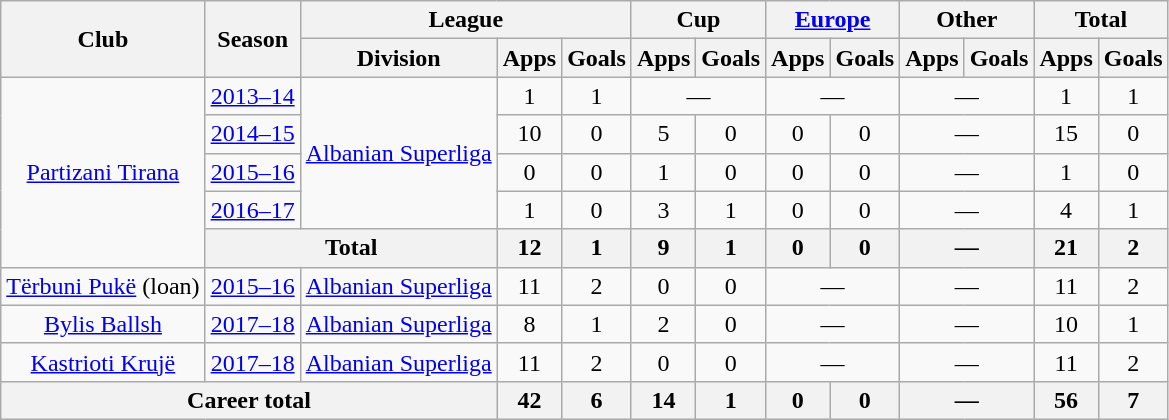<table class="wikitable" style="text-align: center;">
<tr>
<th rowspan="2">Club</th>
<th rowspan="2">Season</th>
<th colspan="3">League</th>
<th colspan="2">Cup</th>
<th colspan="2"><a href='#'>Europe</a></th>
<th colspan="2">Other</th>
<th colspan="2">Total</th>
</tr>
<tr>
<th>Division</th>
<th>Apps</th>
<th>Goals</th>
<th>Apps</th>
<th>Goals</th>
<th>Apps</th>
<th>Goals</th>
<th>Apps</th>
<th>Goals</th>
<th>Apps</th>
<th>Goals</th>
</tr>
<tr>
<td rowspan="5"><a href='#'>Partizani Tirana</a></td>
<td><a href='#'>2013–14</a></td>
<td rowspan="4"><a href='#'>Albanian Superliga</a></td>
<td>1</td>
<td>1</td>
<td colspan="2">—</td>
<td colspan="2">—</td>
<td colspan="2">—</td>
<td>1</td>
<td>1</td>
</tr>
<tr>
<td><a href='#'>2014–15</a></td>
<td>10</td>
<td>0</td>
<td>5</td>
<td>0</td>
<td>0</td>
<td>0</td>
<td colspan="2">—</td>
<td>15</td>
<td>0</td>
</tr>
<tr>
<td><a href='#'>2015–16</a></td>
<td>0</td>
<td>0</td>
<td>1</td>
<td>0</td>
<td>0</td>
<td>0</td>
<td colspan="2">—</td>
<td>1</td>
<td>0</td>
</tr>
<tr>
<td><a href='#'>2016–17</a></td>
<td>1</td>
<td>0</td>
<td>3</td>
<td>1</td>
<td>0</td>
<td>0</td>
<td colspan="2">—</td>
<td>4</td>
<td>1</td>
</tr>
<tr>
<th colspan="2">Total</th>
<th>12</th>
<th>1</th>
<th>9</th>
<th>1</th>
<th>0</th>
<th>0</th>
<th colspan="2">—</th>
<th>21</th>
<th>2</th>
</tr>
<tr>
<td rowspan="1"><a href='#'>Tërbuni Pukë</a> (loan)</td>
<td><a href='#'>2015–16</a></td>
<td rowspan="1"><a href='#'>Albanian Superliga</a></td>
<td>11</td>
<td>2</td>
<td>0</td>
<td>0</td>
<td colspan="2">—</td>
<td colspan="2">—</td>
<td>11</td>
<td>2</td>
</tr>
<tr>
<td rowspan="1"><a href='#'>Bylis Ballsh</a></td>
<td><a href='#'>2017–18</a></td>
<td rowspan="1"><a href='#'>Albanian Superliga</a></td>
<td>8</td>
<td>1</td>
<td>2</td>
<td>0</td>
<td colspan="2">—</td>
<td colspan="2">—</td>
<td>10</td>
<td>1</td>
</tr>
<tr>
<td rowspan="1"><a href='#'>Kastrioti Krujë</a></td>
<td><a href='#'>2017–18</a></td>
<td rowspan="1"><a href='#'>Albanian Superliga</a></td>
<td>11</td>
<td>2</td>
<td>0</td>
<td>0</td>
<td colspan="2">—</td>
<td colspan="2">—</td>
<td>11</td>
<td>2</td>
</tr>
<tr>
<th colspan="3">Career total</th>
<th>42</th>
<th>6</th>
<th>14</th>
<th>1</th>
<th>0</th>
<th>0</th>
<th colspan="2">—</th>
<th>56</th>
<th>7</th>
</tr>
</table>
